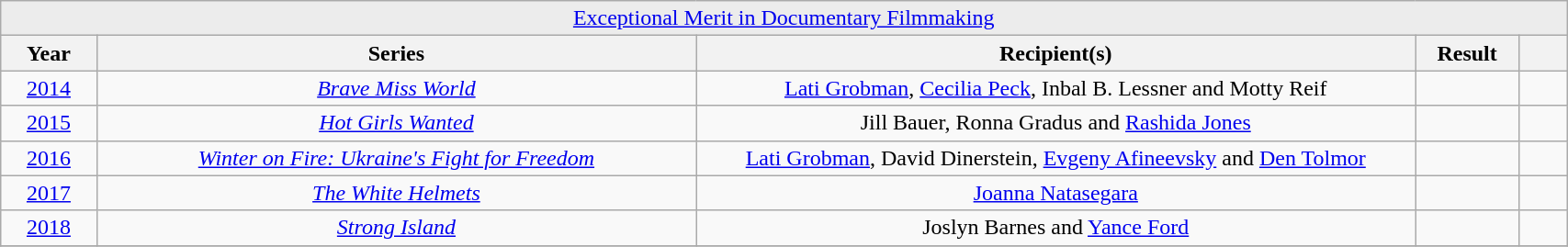<table class="wikitable plainrowheaders" style="font-size: 100%" width=90%>
<tr>
<td style="background: #ececec; color:grey; text-align:center;" colspan="10"><a href='#'>Exceptional Merit in Documentary Filmmaking</a></td>
</tr>
<tr>
<th width="4%">Year</th>
<th width="25%">Series</th>
<th width="30%">Recipient(s)</th>
<th width="4%">Result</th>
<th width="2%"></th>
</tr>
<tr>
<td style="text-align:center;"><a href='#'>2014</a></td>
<td style="text-align:center;"><em><a href='#'>Brave Miss World</a></em></td>
<td style="text-align:center;"><a href='#'>Lati Grobman</a>, <a href='#'>Cecilia Peck</a>, Inbal B. Lessner and Motty Reif</td>
<td></td>
<td style="text-align:center;"></td>
</tr>
<tr>
<td style="text-align:center;"><a href='#'>2015</a></td>
<td style="text-align:center;"><em><a href='#'>Hot Girls Wanted</a></em></td>
<td style="text-align:center;">Jill Bauer, Ronna Gradus and <a href='#'>Rashida Jones</a></td>
<td></td>
<td style="text-align:center;"></td>
</tr>
<tr>
<td style="text-align:center;"><a href='#'>2016</a></td>
<td style="text-align:center;"><em><a href='#'>Winter on Fire: Ukraine's Fight for Freedom</a></em></td>
<td style="text-align:center;"><a href='#'>Lati Grobman</a>, David Dinerstein, <a href='#'>Evgeny Afineevsky</a> and <a href='#'>Den Tolmor</a></td>
<td></td>
<td style="text-align:center;"></td>
</tr>
<tr>
<td style="text-align:center;"><a href='#'>2017</a></td>
<td style="text-align:center;"><em><a href='#'>The White Helmets</a></em></td>
<td style="text-align:center;"><a href='#'>Joanna Natasegara</a></td>
<td></td>
<td style="text-align:center;"></td>
</tr>
<tr>
<td style="text-align:center;"><a href='#'>2018</a></td>
<td style="text-align:center;"><em><a href='#'>Strong Island</a></em></td>
<td style="text-align:center;">Joslyn Barnes and <a href='#'>Yance Ford</a></td>
<td></td>
<td style="text-align:center;"></td>
</tr>
<tr>
</tr>
</table>
